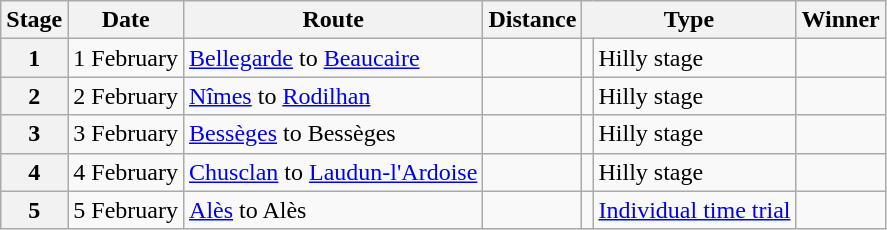<table class="wikitable">
<tr>
<th scope="col">Stage</th>
<th scope="col">Date</th>
<th scope="col">Route</th>
<th scope="col">Distance</th>
<th colspan="2" scope="col">Type</th>
<th scope="col">Winner</th>
</tr>
<tr>
<th scope="row">1</th>
<td>1 February</td>
<td><a href='#'>Bellegarde</a> to <a href='#'>Beaucaire</a></td>
<td style="text-align:center;"></td>
<td></td>
<td>Hilly stage</td>
<td></td>
</tr>
<tr>
<th scope="row">2</th>
<td>2 February</td>
<td><a href='#'>Nîmes</a> to <a href='#'>Rodilhan</a></td>
<td style="text-align:center;"></td>
<td></td>
<td>Hilly stage</td>
<td></td>
</tr>
<tr>
<th scope="row">3</th>
<td>3 February</td>
<td><a href='#'>Bessèges</a> to Bessèges</td>
<td style="text-align:center;"></td>
<td></td>
<td>Hilly stage</td>
<td></td>
</tr>
<tr>
<th scope="row">4</th>
<td>4 February</td>
<td><a href='#'>Chusclan</a> to <a href='#'>Laudun-l'Ardoise</a></td>
<td style="text-align:center;"></td>
<td></td>
<td>Hilly stage</td>
<td></td>
</tr>
<tr>
<th scope="row">5</th>
<td>5 February</td>
<td><a href='#'>Alès</a> to Alès</td>
<td style="text-align:center;"></td>
<td></td>
<td><a href='#'>Individual time trial</a></td>
<td></td>
</tr>
</table>
